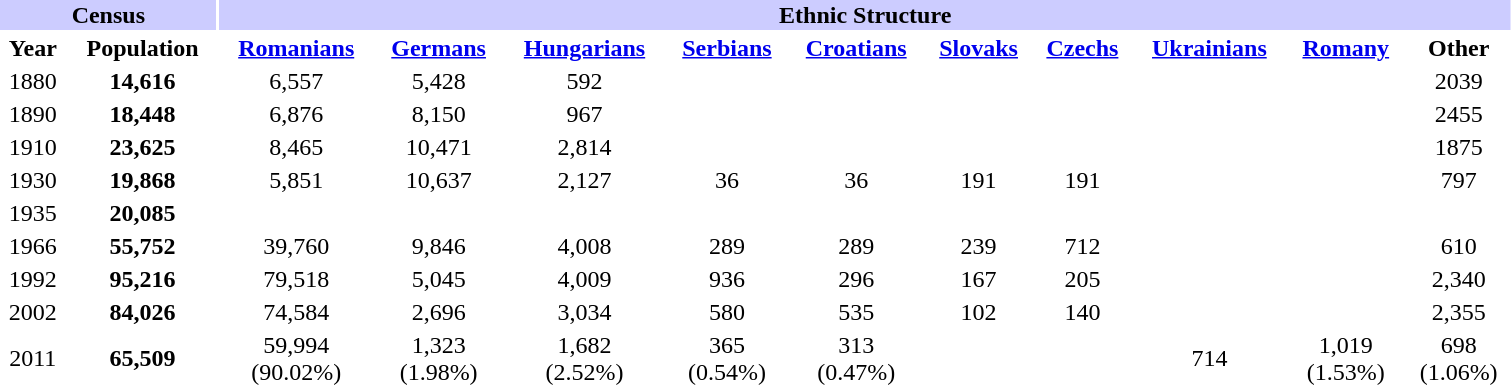<table class="toccolours" style="margin: 0 1em 0 1em;" width="80%">
<tr>
<th align="center" style="background:#ccccff" colspan="2">Census</th>
<th align="center" style="background:#ccccff" colspan="10">Ethnic Structure</th>
</tr>
<tr>
<th>Year</th>
<th>Population</th>
<th><a href='#'>Romanians</a></th>
<th><a href='#'>Germans</a></th>
<th><a href='#'>Hungarians</a></th>
<th><a href='#'>Serbians</a></th>
<th><a href='#'>Croatians</a></th>
<th><a href='#'>Slovaks</a></th>
<th><a href='#'>Czechs</a></th>
<th><a href='#'>Ukrainians</a></th>
<th><a href='#'>Romany</a></th>
<th>Other</th>
</tr>
<tr align="center">
<td>1880</td>
<td><strong>14,616</strong></td>
<td>6,557</td>
<td>5,428</td>
<td>592</td>
<td></td>
<td></td>
<td></td>
<td></td>
<td></td>
<td></td>
<td>2039</td>
</tr>
<tr align="center">
<td>1890</td>
<td><strong>18,448</strong></td>
<td>6,876</td>
<td>8,150</td>
<td>967</td>
<td></td>
<td></td>
<td></td>
<td></td>
<td></td>
<td></td>
<td>2455</td>
</tr>
<tr align="center">
<td>1910</td>
<td><strong>23,625</strong></td>
<td>8,465</td>
<td>10,471</td>
<td>2,814</td>
<td></td>
<td></td>
<td></td>
<td></td>
<td></td>
<td></td>
<td>1875</td>
</tr>
<tr align="center">
<td>1930</td>
<td><strong>19,868</strong></td>
<td>5,851</td>
<td>10,637</td>
<td>2,127</td>
<td>36</td>
<td>36</td>
<td>191</td>
<td>191</td>
<td></td>
<td></td>
<td>797</td>
</tr>
<tr align="center">
<td>1935</td>
<td><strong>20,085</strong></td>
<td></td>
<td></td>
<td></td>
<td></td>
<td></td>
<td></td>
<td></td>
<td></td>
<td></td>
<td></td>
</tr>
<tr align="center">
<td>1966</td>
<td><strong>55,752</strong></td>
<td>39,760</td>
<td>9,846</td>
<td>4,008</td>
<td>289</td>
<td>289</td>
<td>239</td>
<td>712</td>
<td></td>
<td></td>
<td>610</td>
</tr>
<tr align="center">
<td>1992</td>
<td><strong>95,216</strong></td>
<td>79,518</td>
<td>5,045</td>
<td>4,009</td>
<td>936</td>
<td>296</td>
<td>167</td>
<td>205</td>
<td></td>
<td></td>
<td>2,340</td>
</tr>
<tr align="center">
<td>2002</td>
<td><strong>84,026</strong></td>
<td>74,584</td>
<td>2,696</td>
<td>3,034</td>
<td>580</td>
<td>535</td>
<td>102</td>
<td>140</td>
<td></td>
<td></td>
<td>2,355</td>
</tr>
<tr align="center">
<td>2011</td>
<td><strong>65,509</strong></td>
<td>59,994 <br>(90.02%)</td>
<td>1,323 <br>(1.98%)</td>
<td>1,682 <br>(2.52%)</td>
<td>365 <br>(0.54%)</td>
<td>313 <br>(0.47%)</td>
<td></td>
<td></td>
<td>714</td>
<td>1,019 <br>(1.53%)</td>
<td>698 <br>(1.06%)</td>
</tr>
</table>
